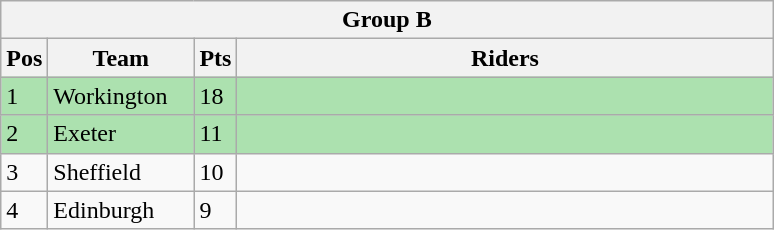<table class="wikitable">
<tr>
<th colspan="4">Group B</th>
</tr>
<tr>
<th width=20>Pos</th>
<th width=90>Team</th>
<th width=20>Pts</th>
<th width=350>Riders</th>
</tr>
<tr style="background:#ACE1AF;">
<td>1</td>
<td align=left>Workington</td>
<td>18</td>
<td></td>
</tr>
<tr style="background:#ACE1AF;">
<td>2</td>
<td align=left>Exeter</td>
<td>11</td>
<td></td>
</tr>
<tr>
<td>3</td>
<td align=left>Sheffield</td>
<td>10</td>
<td></td>
</tr>
<tr>
<td>4</td>
<td align=left>Edinburgh</td>
<td>9</td>
<td></td>
</tr>
</table>
